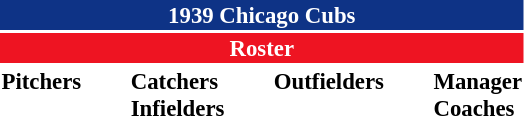<table class="toccolours" style="font-size: 95%;">
<tr>
<th colspan="10" style="background-color: #0e3386; color: white; text-align: center;">1939 Chicago Cubs</th>
</tr>
<tr>
<td colspan="10" style="background-color: #EE1422; color: white; text-align: center;"><strong>Roster</strong></td>
</tr>
<tr>
<td valign="top"><strong>Pitchers</strong><br>










</td>
<td width="25px"></td>
<td valign="top"><strong>Catchers</strong><br>


<strong>Infielders</strong>






</td>
<td width="25px"></td>
<td valign="top"><strong>Outfielders</strong><br>




</td>
<td width="25px"></td>
<td valign="top"><strong>Manager</strong><br>
<strong>Coaches</strong>

</td>
</tr>
</table>
